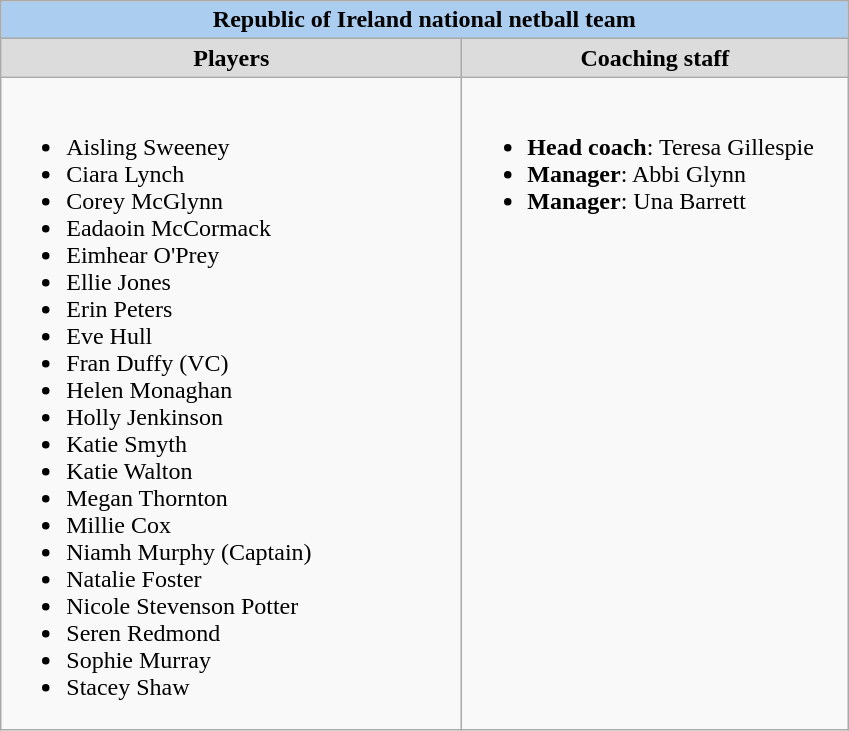<table class=wikitable>
<tr>
<td colspan=2 align=center bgcolor=#ABCDEF><strong>Republic of Ireland national netball team</strong></td>
</tr>
<tr align=center>
<td width=300 bgcolor=gainsboro><strong>Players</strong></td>
<td width=250 bgcolor=gainsboro><strong>Coaching staff</strong></td>
</tr>
<tr>
<td><br><ul><li>Aisling Sweeney</li><li>Ciara Lynch</li><li>Corey McGlynn</li><li>Eadaoin McCormack</li><li>Eimhear O'Prey</li><li>Ellie Jones</li><li>Erin Peters</li><li>Eve Hull</li><li>Fran Duffy (VC)</li><li>Helen Monaghan</li><li>Holly Jenkinson</li><li>Katie Smyth</li><li>Katie Walton</li><li>Megan Thornton</li><li>Millie Cox</li><li>Niamh Murphy (Captain)</li><li>Natalie Foster</li><li>Nicole Stevenson Potter</li><li>Seren Redmond</li><li>Sophie Murray</li><li>Stacey Shaw</li></ul></td>
<td valign=top><br><ul><li><strong>Head coach</strong>: Teresa Gillespie</li><li><strong>Manager</strong>: Abbi Glynn</li><li><strong>Manager</strong>: Una Barrett</li></ul></td>
</tr>
</table>
